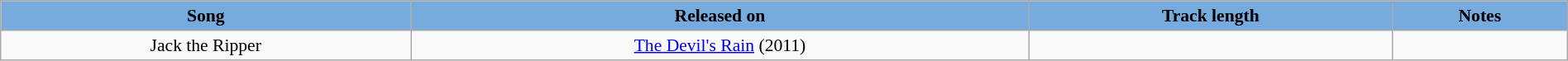<table class="wikitable" style="margin:0.5em auto; clear:both; font-size:.9em; text-align:center; width:100%">
<tr>
<th style="background: #7ad;">Song</th>
<th style="background: #7ad;">Released on</th>
<th style="background: #7ad;">Track length</th>
<th style="background: #7ad;">Notes</th>
</tr>
<tr>
<td>Jack the Ripper</td>
<td><a href='#'>The Devil's Rain</a> (2011)</td>
<td></td>
<td></td>
</tr>
</table>
